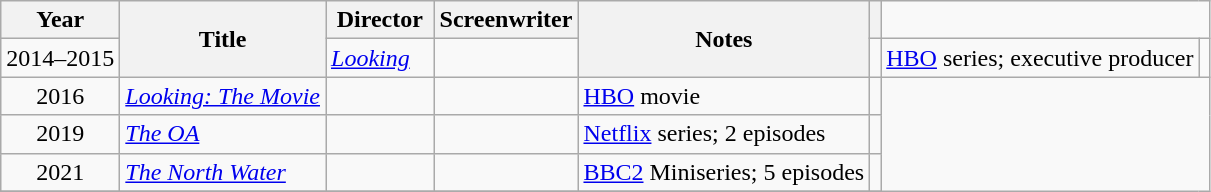<table class="wikitable sortable">
<tr>
<th>Year</th>
<th rowspan="2">Title</th>
<th width="65">Director</th>
<th width="65">Screenwriter</th>
<th rowspan="2">Notes</th>
<th class=unsortable></th>
</tr>
<tr>
<td>2014–2015</td>
<td align="left"><em><a href='#'>Looking</a></em></td>
<td></td>
<td></td>
<td><a href='#'>HBO</a> series; executive producer</td>
<td></td>
</tr>
<tr>
<td align="center">2016</td>
<td align="left"><em><a href='#'>Looking: The Movie</a></em></td>
<td></td>
<td></td>
<td><a href='#'>HBO</a> movie</td>
<td></td>
</tr>
<tr>
<td align="center">2019</td>
<td><em><a href='#'>The OA</a></em></td>
<td></td>
<td></td>
<td><a href='#'>Netflix</a> series; 2 episodes</td>
<td></td>
</tr>
<tr>
<td align="center">2021</td>
<td><em><a href='#'>The North Water</a></em></td>
<td></td>
<td></td>
<td><a href='#'>BBC2</a> Miniseries; 5 episodes</td>
<td></td>
</tr>
<tr>
</tr>
</table>
